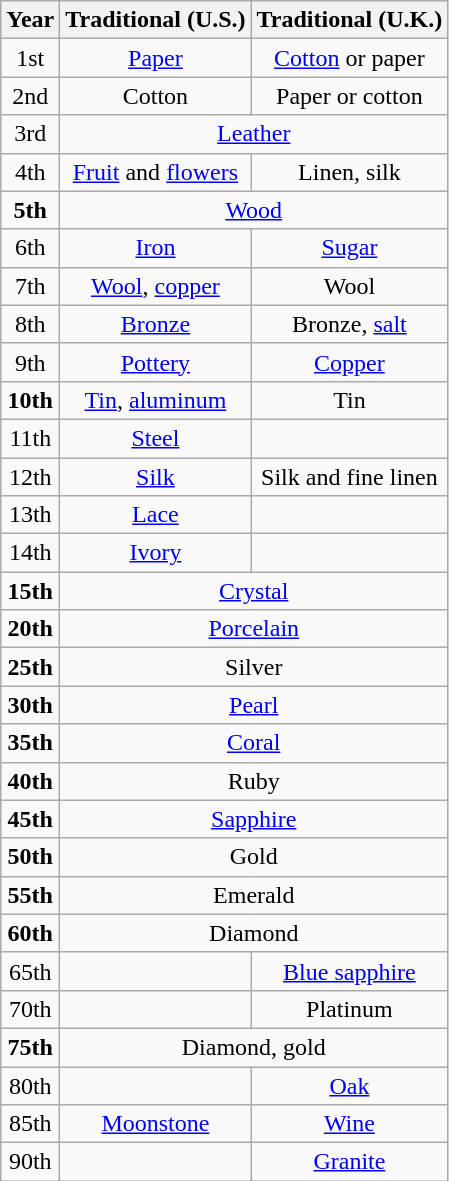<table class="wikitable" style="text-align:center">
<tr>
<th>Year</th>
<th>Traditional (U.S.)</th>
<th>Traditional (U.K.)</th>
</tr>
<tr>
<td>1st</td>
<td><a href='#'>Paper</a></td>
<td><a href='#'>Cotton</a> or paper</td>
</tr>
<tr>
<td>2nd</td>
<td>Cotton</td>
<td>Paper or cotton</td>
</tr>
<tr>
<td>3rd</td>
<td colspan="2"><a href='#'>Leather</a></td>
</tr>
<tr>
<td>4th</td>
<td><a href='#'>Fruit</a> and <a href='#'>flowers</a></td>
<td>Linen, silk</td>
</tr>
<tr>
<td><strong>5th</strong></td>
<td colspan="2"><a href='#'>Wood</a></td>
</tr>
<tr>
<td>6th</td>
<td><a href='#'>Iron</a></td>
<td><a href='#'>Sugar</a></td>
</tr>
<tr>
<td>7th</td>
<td><a href='#'>Wool</a>, <a href='#'>copper</a></td>
<td>Wool</td>
</tr>
<tr>
<td>8th</td>
<td><a href='#'>Bronze</a></td>
<td>Bronze, <a href='#'>salt</a></td>
</tr>
<tr>
<td>9th</td>
<td><a href='#'>Pottery</a></td>
<td><a href='#'>Copper</a></td>
</tr>
<tr>
<td><strong>10th</strong></td>
<td><a href='#'>Tin</a>, <a href='#'>aluminum</a></td>
<td>Tin</td>
</tr>
<tr>
<td>11th</td>
<td><a href='#'>Steel</a></td>
<td></td>
</tr>
<tr>
<td>12th</td>
<td><a href='#'>Silk</a></td>
<td>Silk and fine linen</td>
</tr>
<tr>
<td>13th</td>
<td><a href='#'>Lace</a></td>
<td></td>
</tr>
<tr>
<td>14th</td>
<td><a href='#'>Ivory</a></td>
<td></td>
</tr>
<tr>
<td><strong>15th</strong></td>
<td colspan="2"><a href='#'>Crystal</a></td>
</tr>
<tr>
<td><strong>20th</strong></td>
<td colspan="2"><a href='#'>Porcelain</a></td>
</tr>
<tr>
<td><strong>25th</strong></td>
<td colspan="2">Silver</td>
</tr>
<tr>
<td><strong>30th</strong></td>
<td colspan="2"><a href='#'>Pearl</a></td>
</tr>
<tr>
<td><strong>35th</strong></td>
<td colspan="2"><a href='#'>Coral</a></td>
</tr>
<tr>
<td><strong>40th</strong></td>
<td colspan="2">Ruby</td>
</tr>
<tr>
<td><strong>45th</strong></td>
<td colspan="2"><a href='#'>Sapphire</a></td>
</tr>
<tr>
<td><strong>50th</strong></td>
<td colspan="2">Gold</td>
</tr>
<tr>
<td><strong>55th</strong></td>
<td colspan="2">Emerald</td>
</tr>
<tr>
<td><strong>60th</strong></td>
<td colspan="2">Diamond</td>
</tr>
<tr>
<td>65th</td>
<td></td>
<td><a href='#'>Blue sapphire</a></td>
</tr>
<tr>
<td>70th</td>
<td></td>
<td>Platinum</td>
</tr>
<tr>
<td><strong>75th</strong></td>
<td colspan="2">Diamond, gold</td>
</tr>
<tr>
<td>80th</td>
<td></td>
<td><a href='#'>Oak</a></td>
</tr>
<tr>
<td>85th</td>
<td><a href='#'>Moonstone</a></td>
<td><a href='#'>Wine</a></td>
</tr>
<tr>
<td>90th</td>
<td></td>
<td><a href='#'>Granite</a></td>
</tr>
</table>
